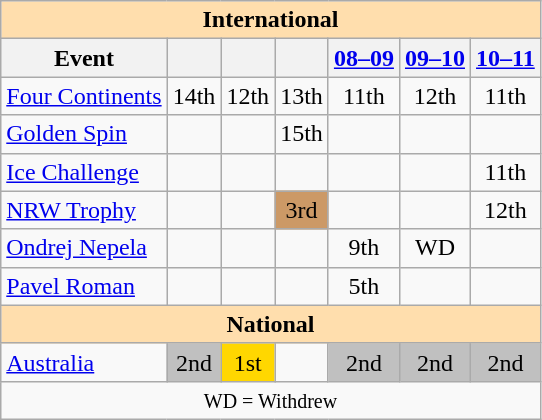<table class="wikitable" style="text-align:center">
<tr>
<th style="background-color: #ffdead; " colspan=7 align=center>International</th>
</tr>
<tr>
<th>Event</th>
<th></th>
<th></th>
<th></th>
<th><a href='#'>08–09</a></th>
<th><a href='#'>09–10</a></th>
<th><a href='#'>10–11</a></th>
</tr>
<tr>
<td align=left><a href='#'>Four Continents</a></td>
<td>14th</td>
<td>12th</td>
<td>13th</td>
<td>11th</td>
<td>12th</td>
<td>11th</td>
</tr>
<tr>
<td align=left><a href='#'>Golden Spin</a></td>
<td></td>
<td></td>
<td>15th</td>
<td></td>
<td></td>
<td></td>
</tr>
<tr>
<td align=left><a href='#'>Ice Challenge</a></td>
<td></td>
<td></td>
<td></td>
<td></td>
<td></td>
<td>11th</td>
</tr>
<tr>
<td align=left><a href='#'>NRW Trophy</a></td>
<td></td>
<td></td>
<td bgcolor=cc9966>3rd</td>
<td></td>
<td></td>
<td>12th</td>
</tr>
<tr>
<td align=left><a href='#'>Ondrej Nepela</a></td>
<td></td>
<td></td>
<td></td>
<td>9th</td>
<td>WD</td>
<td></td>
</tr>
<tr>
<td align=left><a href='#'>Pavel Roman</a></td>
<td></td>
<td></td>
<td></td>
<td>5th</td>
<td></td>
<td></td>
</tr>
<tr>
<th style="background-color: #ffdead; " colspan=7 align=center>National</th>
</tr>
<tr>
<td align=left><a href='#'>Australia</a></td>
<td bgcolor=silver>2nd</td>
<td bgcolor=gold>1st</td>
<td></td>
<td bgcolor="silver">2nd</td>
<td bgcolor=silver>2nd</td>
<td bgcolor=silver>2nd</td>
</tr>
<tr>
<td colspan=7 align=center><small> WD = Withdrew </small></td>
</tr>
</table>
